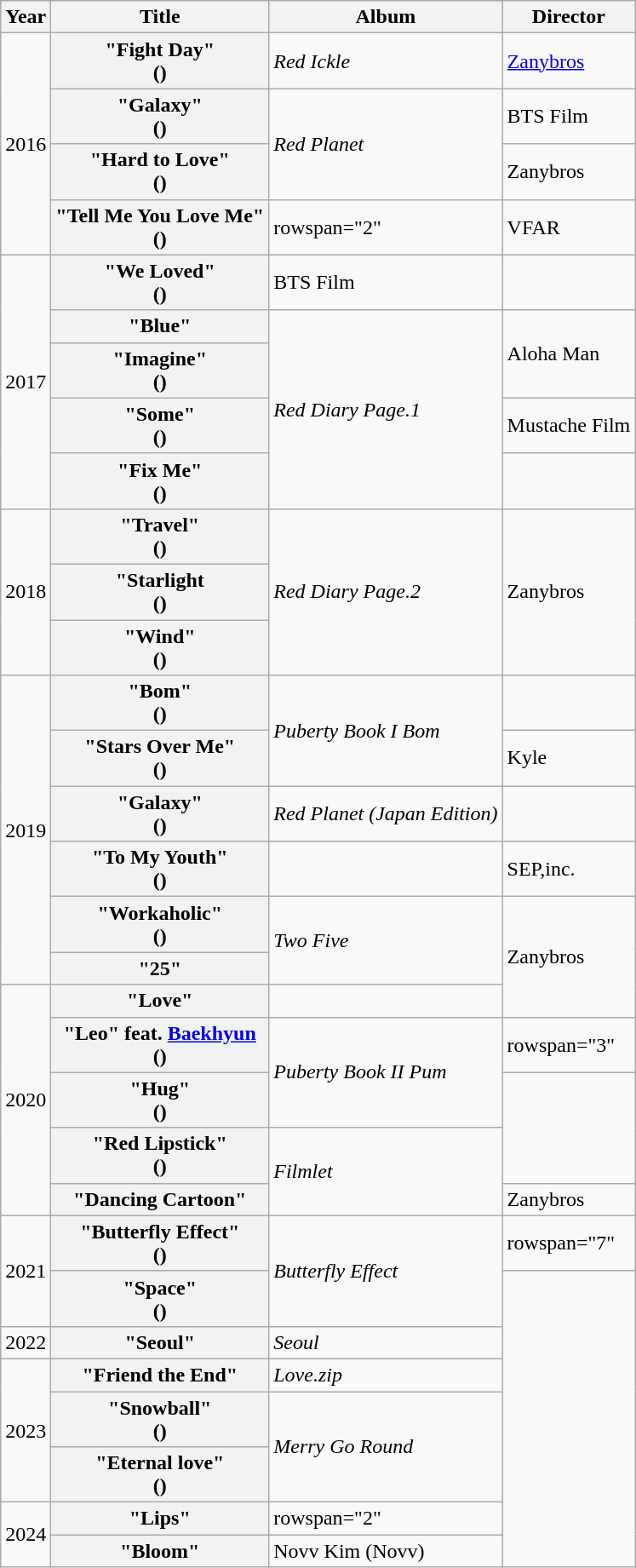<table class="wikitable plainrowheaders">
<tr>
<th>Year</th>
<th>Title</th>
<th>Album</th>
<th>Director</th>
</tr>
<tr>
<td rowspan="4">2016</td>
<th scope="row">"Fight Day"<br>()</th>
<td><em>Red Ickle</em></td>
<td><a href='#'>Zanybros</a></td>
</tr>
<tr>
<th scope="row">"Galaxy"<br>()</th>
<td rowspan="2"><em>Red Planet</em></td>
<td>BTS Film</td>
</tr>
<tr>
<th scope="row">"Hard to Love"<br>()</th>
<td>Zanybros</td>
</tr>
<tr>
<th scope="row">"Tell Me You Love Me"<br>()</th>
<td>rowspan="2" </td>
<td>VFAR</td>
</tr>
<tr>
<td rowspan="5">2017</td>
<th scope="row">"We Loved"<br>()<br></th>
<td>BTS Film</td>
</tr>
<tr>
<th scope="row">"Blue"</th>
<td rowspan="4"><em>Red Diary Page.1</em></td>
<td rowspan="2">Aloha Man</td>
</tr>
<tr>
<th scope="row">"Imagine" <br>()</th>
</tr>
<tr>
<th scope="row">"Some"<br>()</th>
<td>Mustache Film</td>
</tr>
<tr>
<th scope="row">"Fix Me"<br>()</th>
<td></td>
</tr>
<tr>
<td rowspan="3">2018</td>
<th scope="row">"Travel"<br>()</th>
<td rowspan="3"><em>Red Diary Page.2</em></td>
<td rowspan="3">Zanybros</td>
</tr>
<tr>
<th scope="row">"Starlight<br>()</th>
</tr>
<tr>
<th scope="row">"Wind" <br>()</th>
</tr>
<tr>
<td rowspan="6">2019</td>
<th scope="row">"Bom"<br>()</th>
<td rowspan="2"><em>Puberty Book I Bom</em></td>
<td></td>
</tr>
<tr>
<th scope="row">"Stars Over Me"<br>()</th>
<td>Kyle</td>
</tr>
<tr>
<th scope="row">"Galaxy"<br>()</th>
<td><em>Red Planet (Japan Edition)</em></td>
<td></td>
</tr>
<tr>
<th scope="row">"To My Youth"<br>()</th>
<td></td>
<td>SEP,inc.</td>
</tr>
<tr>
<th scope="row">"Workaholic"<br>()</th>
<td rowspan="2"><em>Two Five</em></td>
<td rowspan="3">Zanybros</td>
</tr>
<tr>
<th scope="row">"25"</th>
</tr>
<tr>
<td rowspan="5">2020</td>
<th scope="row">"Love"</th>
<td></td>
</tr>
<tr>
<th scope="row">"Leo" feat. <a href='#'>Baekhyun</a><br>()</th>
<td rowspan="2"><em>Puberty Book II Pum</em></td>
<td>rowspan="3" </td>
</tr>
<tr>
<th scope="row">"Hug"<br>()</th>
</tr>
<tr>
<th scope="row">"Red Lipstick"<br>()</th>
<td rowspan="2"><em>Filmlet</em></td>
</tr>
<tr>
<th scope="row">"Dancing Cartoon"</th>
<td>Zanybros</td>
</tr>
<tr>
<td rowspan="2">2021</td>
<th scope="row">"Butterfly Effect"<br>()</th>
<td rowspan="2"><em>Butterfly Effect</em></td>
<td>rowspan="7" </td>
</tr>
<tr>
<th scope="row">"Space"<br>()</th>
</tr>
<tr>
<td>2022</td>
<th scope="row">"Seoul"</th>
<td><em>Seoul</em></td>
</tr>
<tr>
<td rowspan="3">2023</td>
<th scope="row">"Friend the End"</th>
<td><em>Love.zip</em></td>
</tr>
<tr>
<th scope="row">"Snowball"<br>()</th>
<td rowspan="2"><em>Merry Go Round</em></td>
</tr>
<tr>
<th scope="row">"Eternal love"<br>()</th>
</tr>
<tr>
<td rowspan="2">2024</td>
<th scope="row">"Lips"<br></th>
<td>rowspan="2" </td>
</tr>
<tr>
<th scope="row">"Bloom"</th>
<td>Novv Kim (Novv)</td>
</tr>
</table>
